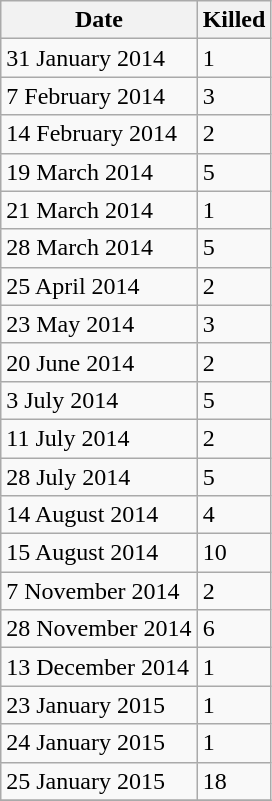<table class="wikitable">
<tr>
<th>Date</th>
<th>Killed</th>
</tr>
<tr>
<td>31 January 2014</td>
<td>1</td>
</tr>
<tr>
<td>7 February 2014</td>
<td>3</td>
</tr>
<tr>
<td>14 February 2014</td>
<td>2</td>
</tr>
<tr>
<td>19 March 2014</td>
<td>5</td>
</tr>
<tr>
<td>21 March 2014</td>
<td>1</td>
</tr>
<tr>
<td>28 March 2014</td>
<td>5</td>
</tr>
<tr>
<td>25 April 2014</td>
<td>2</td>
</tr>
<tr>
<td>23 May 2014</td>
<td>3</td>
</tr>
<tr>
<td>20 June 2014</td>
<td>2</td>
</tr>
<tr>
<td>3 July 2014</td>
<td>5</td>
</tr>
<tr>
<td>11 July 2014</td>
<td>2</td>
</tr>
<tr>
<td>28 July 2014</td>
<td>5</td>
</tr>
<tr>
<td>14 August 2014</td>
<td>4</td>
</tr>
<tr>
<td>15 August 2014</td>
<td>10</td>
</tr>
<tr>
<td>7 November 2014</td>
<td>2</td>
</tr>
<tr>
<td>28 November 2014</td>
<td>6</td>
</tr>
<tr>
<td>13 December 2014</td>
<td>1</td>
</tr>
<tr>
<td>23 January 2015</td>
<td>1</td>
</tr>
<tr>
<td>24 January 2015</td>
<td>1</td>
</tr>
<tr>
<td>25 January 2015</td>
<td>18</td>
</tr>
<tr>
</tr>
</table>
